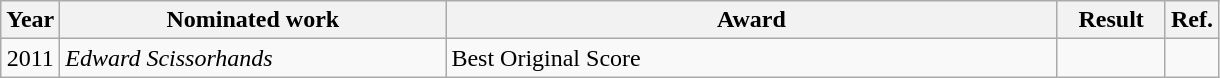<table class="wikitable">
<tr>
<th>Year</th>
<th width="250">Nominated work</th>
<th width="400">Award</th>
<th width="65">Result</th>
<th>Ref.</th>
</tr>
<tr>
<td align="center">2011</td>
<td><em>Edward Scissorhands</em></td>
<td>Best Original Score</td>
<td></td>
<td></td>
</tr>
</table>
